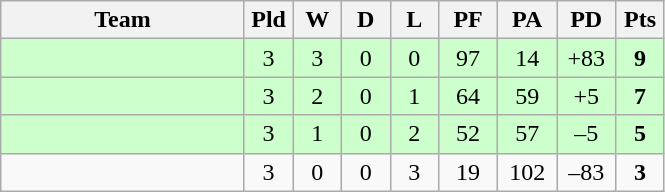<table class="wikitable" style="text-align:center;">
<tr>
<th width=155>Team</th>
<th width=25 abbr="Played">Pld</th>
<th width=25 abbr="Won">W</th>
<th width=25 abbr="Drawn">D</th>
<th width=25 abbr="Lost">L</th>
<th width=32 abbr="Points for">PF</th>
<th width=32 abbr="Points against">PA</th>
<th width=32 abbr="Points difference">PD</th>
<th width=25 abbr="Points">Pts</th>
</tr>
<tr style="background:#ccffcc">
<td align=left></td>
<td>3</td>
<td>3</td>
<td>0</td>
<td>0</td>
<td>97</td>
<td>14</td>
<td>+83</td>
<td><strong>9</strong></td>
</tr>
<tr style="background:#ccffcc">
<td align=left></td>
<td>3</td>
<td>2</td>
<td>0</td>
<td>1</td>
<td>64</td>
<td>59</td>
<td>+5</td>
<td><strong>7</strong></td>
</tr>
<tr style="background:#ccffcc">
<td align=left></td>
<td>3</td>
<td>1</td>
<td>0</td>
<td>2</td>
<td>52</td>
<td>57</td>
<td>–5</td>
<td><strong>5</strong></td>
</tr>
<tr>
<td align=left></td>
<td>3</td>
<td>0</td>
<td>0</td>
<td>3</td>
<td>19</td>
<td>102</td>
<td>–83</td>
<td><strong>3</strong></td>
</tr>
</table>
